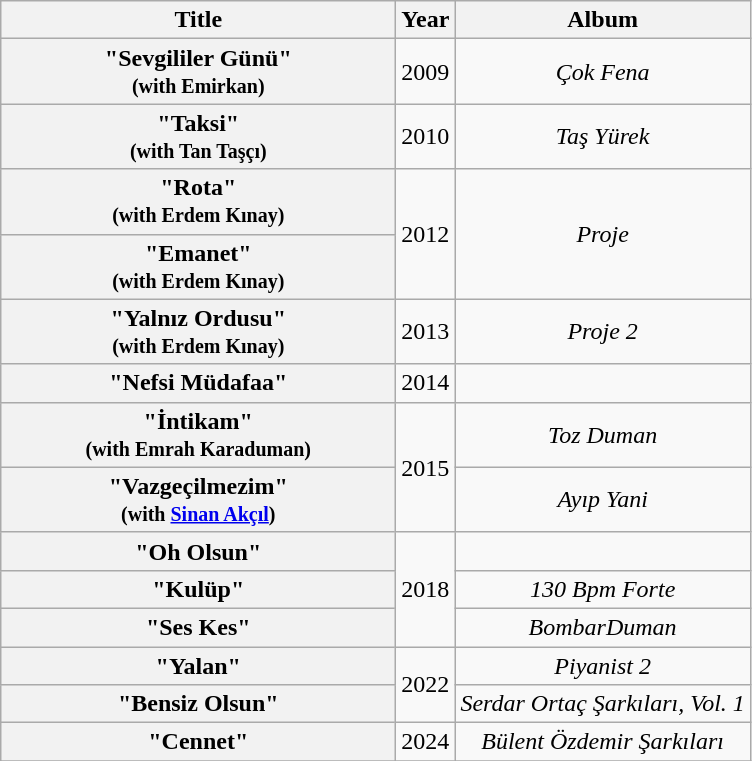<table class="wikitable plainrowheaders" style="text-align: center;" border="1">
<tr>
<th scope="col" style="width:16em;">Title</th>
<th scope="col" style="width:1em;">Year</th>
<th scope="col">Album</th>
</tr>
<tr>
<th scope="row">"Sevgililer Günü"<br><small>(with Emirkan)</small></th>
<td>2009</td>
<td><em>Çok Fena</em></td>
</tr>
<tr>
<th scope="row">"Taksi"<br><small>(with Tan Taşçı)</small></th>
<td>2010</td>
<td><em>Taş Yürek</em></td>
</tr>
<tr>
<th scope="row">"Rota"<br><small>(with Erdem Kınay)</small></th>
<td rowspan="2">2012</td>
<td rowspan="2"><em>Proje</em></td>
</tr>
<tr>
<th scope="row">"Emanet"<br><small>(with Erdem Kınay)</small></th>
</tr>
<tr>
<th scope="row">"Yalnız Ordusu"<br><small>(with Erdem Kınay)</small></th>
<td>2013</td>
<td><em>Proje 2</em></td>
</tr>
<tr>
<th scope="row">"Nefsi Müdafaa" <br></th>
<td>2014</td>
<td></td>
</tr>
<tr>
<th scope="row">"İntikam"<br><small>(with Emrah Karaduman)</small></th>
<td rowspan="2">2015</td>
<td><em>Toz Duman</em></td>
</tr>
<tr>
<th scope="row">"Vazgeçilmezim"<br><small>(with <a href='#'>Sinan Akçıl</a>)</small></th>
<td><em>Ayıp Yani</em></td>
</tr>
<tr>
<th scope="row">"Oh Olsun" <br></th>
<td rowspan="3">2018</td>
<td></td>
</tr>
<tr>
<th scope="row">"Kulüp" <br></th>
<td><em>130 Bpm Forte</em></td>
</tr>
<tr>
<th scope="row">"Ses Kes" <br></th>
<td><em>BombarDuman</em></td>
</tr>
<tr>
<th scope="row">"Yalan" <br></th>
<td rowspan="2">2022</td>
<td><em>Piyanist 2</em></td>
</tr>
<tr>
<th scope="row">"Bensiz Olsun"</th>
<td><em>Serdar Ortaç Şarkıları, Vol. 1</em></td>
</tr>
<tr>
<th scope="row">"Cennet"</th>
<td rowspan="1">2024</td>
<td><em>Bülent Özdemir Şarkıları</em></td>
</tr>
<tr>
</tr>
</table>
